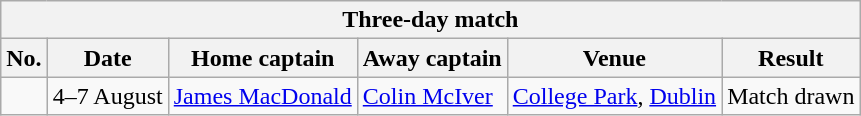<table class="wikitable">
<tr>
<th colspan="9">Three-day match</th>
</tr>
<tr>
<th>No.</th>
<th>Date</th>
<th>Home captain</th>
<th>Away captain</th>
<th>Venue</th>
<th>Result</th>
</tr>
<tr>
<td></td>
<td>4–7 August</td>
<td><a href='#'>James MacDonald</a></td>
<td><a href='#'>Colin McIver</a></td>
<td><a href='#'>College Park</a>, <a href='#'>Dublin</a></td>
<td>Match drawn</td>
</tr>
</table>
